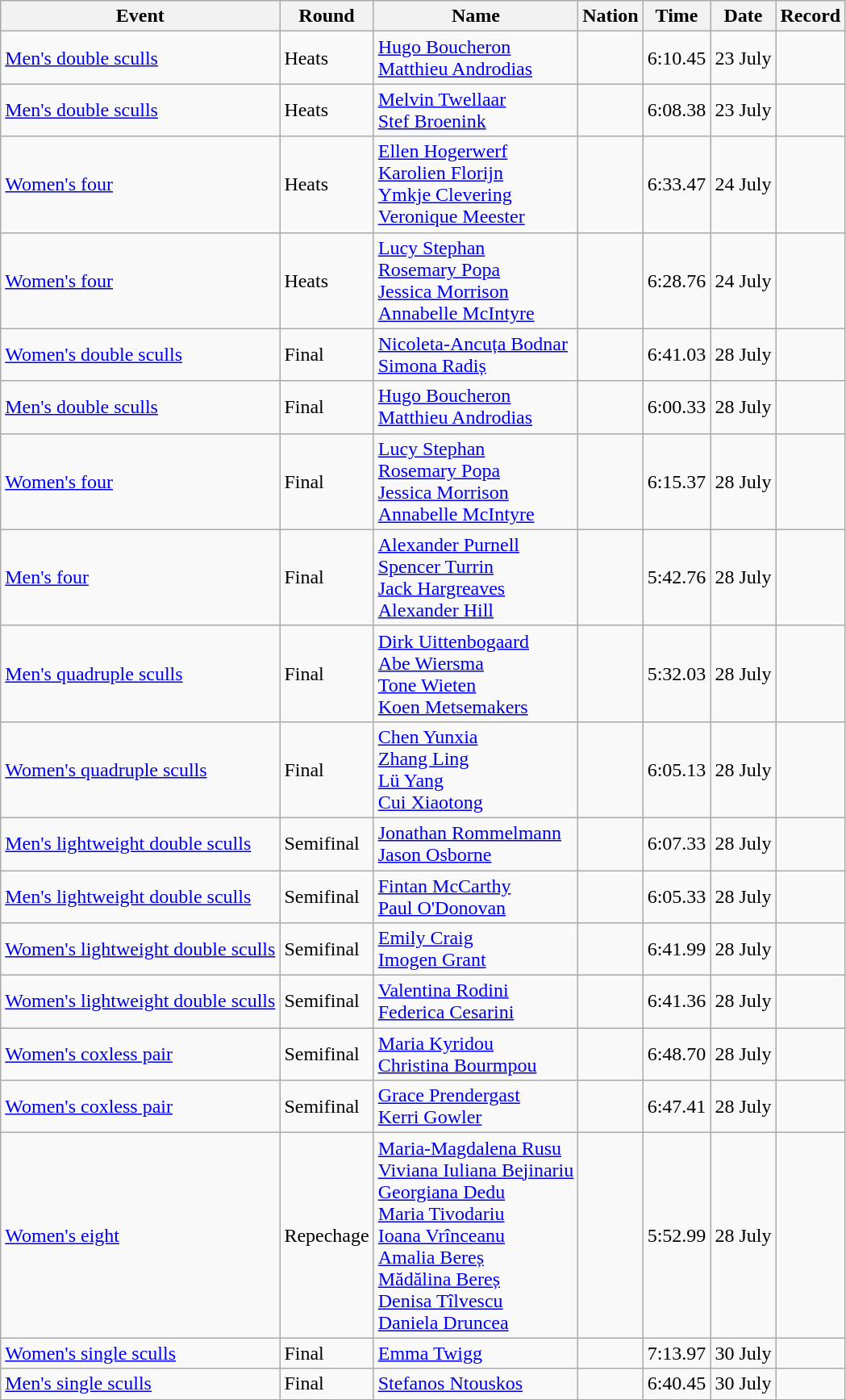<table class="wikitable">
<tr>
<th>Event</th>
<th>Round</th>
<th>Name</th>
<th>Nation</th>
<th>Time</th>
<th>Date</th>
<th>Record</th>
</tr>
<tr>
<td><a href='#'>Men's double sculls</a></td>
<td>Heats</td>
<td><a href='#'>Hugo Boucheron</a><br><a href='#'>Matthieu Androdias</a></td>
<td></td>
<td>6:10.45</td>
<td>23 July</td>
<td><strong><a href='#'></a></strong></td>
</tr>
<tr>
<td><a href='#'>Men's double sculls</a></td>
<td>Heats</td>
<td><a href='#'>Melvin Twellaar</a><br><a href='#'>Stef Broenink</a></td>
<td></td>
<td>6:08.38</td>
<td>23 July</td>
<td><strong><a href='#'></a></strong></td>
</tr>
<tr>
<td><a href='#'>Women's four</a></td>
<td>Heats</td>
<td><a href='#'>Ellen Hogerwerf</a><br><a href='#'>Karolien Florijn</a><br><a href='#'>Ymkje Clevering</a><br><a href='#'>Veronique Meester</a></td>
<td></td>
<td>6:33.47</td>
<td>24 July</td>
<td><strong><a href='#'></a></strong></td>
</tr>
<tr>
<td><a href='#'>Women's four</a></td>
<td>Heats</td>
<td><a href='#'>Lucy Stephan</a><br><a href='#'>Rosemary Popa</a><br><a href='#'>Jessica Morrison</a><br><a href='#'>Annabelle McIntyre</a></td>
<td></td>
<td>6:28.76</td>
<td>24 July</td>
<td><strong><a href='#'></a></strong></td>
</tr>
<tr>
<td><a href='#'>Women's double sculls</a></td>
<td>Final</td>
<td><a href='#'>Nicoleta-Ancuța Bodnar</a><br><a href='#'>Simona Radiș</a></td>
<td></td>
<td>6:41.03</td>
<td>28 July</td>
<td><strong><a href='#'></a></strong></td>
</tr>
<tr>
<td><a href='#'>Men's double sculls</a></td>
<td>Final</td>
<td><a href='#'>Hugo Boucheron</a><br><a href='#'>Matthieu Androdias</a></td>
<td></td>
<td>6:00.33</td>
<td>28 July</td>
<td><strong><a href='#'></a></strong></td>
</tr>
<tr>
<td><a href='#'>Women's four</a></td>
<td>Final</td>
<td><a href='#'>Lucy Stephan</a><br><a href='#'>Rosemary Popa</a><br><a href='#'>Jessica Morrison</a><br><a href='#'>Annabelle McIntyre</a></td>
<td></td>
<td>6:15.37</td>
<td>28 July</td>
<td><strong><a href='#'></a></strong></td>
</tr>
<tr>
<td><a href='#'>Men's four</a></td>
<td>Final</td>
<td><a href='#'>Alexander Purnell</a><br><a href='#'>Spencer Turrin</a><br><a href='#'>Jack Hargreaves</a><br><a href='#'>Alexander Hill</a></td>
<td></td>
<td>5:42.76</td>
<td>28 July</td>
<td><strong><a href='#'></a></strong></td>
</tr>
<tr>
<td><a href='#'>Men's quadruple sculls</a></td>
<td>Final</td>
<td><a href='#'>Dirk Uittenbogaard</a><br><a href='#'>Abe Wiersma</a><br><a href='#'>Tone Wieten</a><br><a href='#'>Koen Metsemakers</a></td>
<td></td>
<td>5:32.03</td>
<td>28 July</td>
<td><strong><a href='#'></a></strong></td>
</tr>
<tr>
<td><a href='#'>Women's quadruple sculls</a></td>
<td>Final</td>
<td><a href='#'>Chen Yunxia</a><br><a href='#'>Zhang Ling</a><br><a href='#'>Lü Yang</a><br><a href='#'>Cui Xiaotong</a></td>
<td></td>
<td>6:05.13</td>
<td>28 July</td>
<td><strong><a href='#'></a></strong></td>
</tr>
<tr>
<td><a href='#'>Men's lightweight double sculls</a></td>
<td>Semifinal</td>
<td><a href='#'>Jonathan Rommelmann</a><br><a href='#'>Jason Osborne</a></td>
<td></td>
<td>6:07.33</td>
<td>28 July</td>
<td><strong><a href='#'></a></strong></td>
</tr>
<tr>
<td><a href='#'>Men's lightweight double sculls</a></td>
<td>Semifinal</td>
<td><a href='#'>Fintan McCarthy</a><br><a href='#'>Paul O'Donovan</a></td>
<td></td>
<td>6:05.33</td>
<td>28 July</td>
<td><strong><a href='#'></a></strong></td>
</tr>
<tr>
<td><a href='#'>Women's lightweight double sculls</a></td>
<td>Semifinal</td>
<td><a href='#'>Emily Craig</a><br><a href='#'>Imogen Grant</a></td>
<td></td>
<td>6:41.99</td>
<td>28 July</td>
<td><strong><a href='#'></a></strong></td>
</tr>
<tr>
<td><a href='#'>Women's lightweight double sculls</a></td>
<td>Semifinal</td>
<td><a href='#'>Valentina Rodini</a><br><a href='#'>Federica Cesarini</a></td>
<td></td>
<td>6:41.36</td>
<td>28 July</td>
<td><strong><a href='#'></a></strong></td>
</tr>
<tr>
<td><a href='#'>Women's coxless pair</a></td>
<td>Semifinal</td>
<td><a href='#'>Maria Kyridou</a><br><a href='#'>Christina Bourmpou</a></td>
<td></td>
<td>6:48.70</td>
<td>28 July</td>
<td><strong><a href='#'></a></strong></td>
</tr>
<tr>
<td><a href='#'>Women's coxless pair</a></td>
<td>Semifinal</td>
<td><a href='#'>Grace Prendergast</a><br><a href='#'>Kerri Gowler</a></td>
<td></td>
<td>6:47.41</td>
<td>28 July</td>
<td><strong><a href='#'></a></strong></td>
</tr>
<tr>
<td><a href='#'>Women's eight</a></td>
<td>Repechage</td>
<td><a href='#'>Maria-Magdalena Rusu</a><br><a href='#'>Viviana Iuliana Bejinariu</a><br><a href='#'>Georgiana Dedu</a><br><a href='#'>Maria Tivodariu</a><br><a href='#'>Ioana Vrînceanu</a><br><a href='#'>Amalia Bereș</a><br><a href='#'>Mădălina Bereș</a><br><a href='#'>Denisa Tîlvescu</a><br><a href='#'>Daniela Druncea</a></td>
<td></td>
<td>5:52.99</td>
<td>28 July</td>
<td><strong><a href='#'></a></strong></td>
</tr>
<tr>
<td><a href='#'>Women's single sculls</a></td>
<td>Final</td>
<td><a href='#'>Emma Twigg</a></td>
<td></td>
<td>7:13.97</td>
<td>30 July</td>
<td><strong><a href='#'></a></strong></td>
</tr>
<tr>
<td><a href='#'>Men's single sculls</a></td>
<td>Final</td>
<td><a href='#'>Stefanos Ntouskos</a></td>
<td></td>
<td>6:40.45</td>
<td>30 July</td>
<td><strong><a href='#'></a></strong></td>
</tr>
</table>
